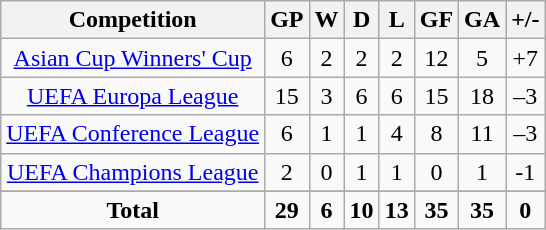<table class="wikitable" style="text-align:center">
<tr>
<th>Competition</th>
<th>GP</th>
<th>W</th>
<th>D</th>
<th>L</th>
<th>GF</th>
<th>GA</th>
<th>+/-</th>
</tr>
<tr>
<td><a href='#'>Asian Cup Winners' Cup</a></td>
<td>6</td>
<td>2</td>
<td>2</td>
<td>2</td>
<td>12</td>
<td>5</td>
<td>+7</td>
</tr>
<tr>
<td><a href='#'>UEFA Europa League</a></td>
<td>15</td>
<td>3</td>
<td>6</td>
<td>6</td>
<td>15</td>
<td>18</td>
<td>–3</td>
</tr>
<tr>
<td><a href='#'>UEFA Conference League</a></td>
<td>6</td>
<td>1</td>
<td>1</td>
<td>4</td>
<td>8</td>
<td>11</td>
<td>–3</td>
</tr>
<tr>
<td><a href='#'>UEFA Champions League</a></td>
<td>2</td>
<td>0</td>
<td>1</td>
<td>1</td>
<td>0</td>
<td>1</td>
<td>-1</td>
</tr>
<tr>
</tr>
<tr class="unsortable">
<td><strong>Total</strong></td>
<td><strong>29</strong></td>
<td><strong>6</strong></td>
<td><strong>10</strong></td>
<td><strong>13</strong></td>
<td><strong>35</strong></td>
<td><strong>35</strong></td>
<td><strong>0</strong></td>
</tr>
</table>
